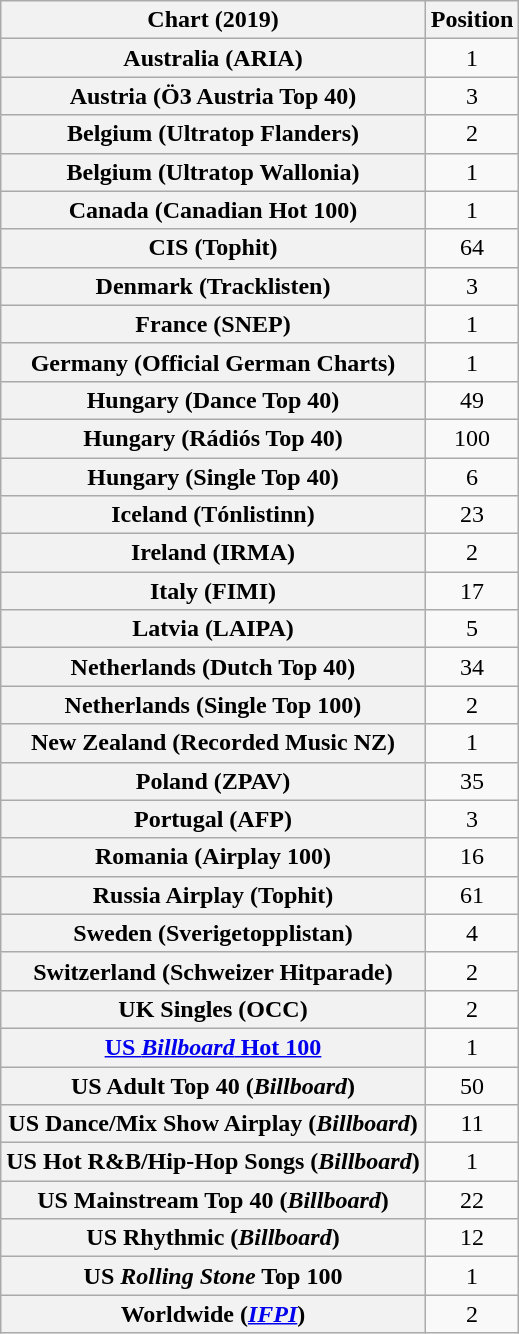<table class="wikitable sortable plainrowheaders" style="text-align:center">
<tr>
<th scope="col">Chart (2019)</th>
<th scope="col">Position</th>
</tr>
<tr>
<th scope="row">Australia (ARIA)</th>
<td>1</td>
</tr>
<tr>
<th scope="row">Austria (Ö3 Austria Top 40)</th>
<td>3</td>
</tr>
<tr>
<th scope="row">Belgium (Ultratop Flanders)</th>
<td>2</td>
</tr>
<tr>
<th scope="row">Belgium (Ultratop Wallonia)</th>
<td>1</td>
</tr>
<tr>
<th scope="row">Canada (Canadian Hot 100)</th>
<td>1</td>
</tr>
<tr>
<th scope="row">CIS (Tophit)</th>
<td>64</td>
</tr>
<tr>
<th scope="row">Denmark (Tracklisten)</th>
<td>3</td>
</tr>
<tr>
<th scope="row">France (SNEP)</th>
<td>1</td>
</tr>
<tr>
<th scope="row">Germany (Official German Charts)</th>
<td>1</td>
</tr>
<tr>
<th scope="row">Hungary (Dance Top 40)</th>
<td>49</td>
</tr>
<tr>
<th scope="row">Hungary (Rádiós Top 40)</th>
<td>100</td>
</tr>
<tr>
<th scope="row">Hungary (Single Top 40)</th>
<td>6</td>
</tr>
<tr>
<th scope="row">Iceland (Tónlistinn)</th>
<td>23</td>
</tr>
<tr>
<th scope="row">Ireland (IRMA)</th>
<td>2</td>
</tr>
<tr>
<th scope="row">Italy (FIMI)</th>
<td>17</td>
</tr>
<tr>
<th scope="row">Latvia (LAIPA)</th>
<td>5</td>
</tr>
<tr>
<th scope="row">Netherlands (Dutch Top 40)</th>
<td>34</td>
</tr>
<tr>
<th scope="row">Netherlands (Single Top 100)</th>
<td>2</td>
</tr>
<tr>
<th scope="row">New Zealand (Recorded Music NZ)</th>
<td>1</td>
</tr>
<tr>
<th scope="row">Poland (ZPAV)</th>
<td>35</td>
</tr>
<tr>
<th scope="row">Portugal (AFP)</th>
<td>3</td>
</tr>
<tr>
<th scope="row">Romania (Airplay 100)</th>
<td>16</td>
</tr>
<tr>
<th scope="row">Russia Airplay (Tophit)</th>
<td>61</td>
</tr>
<tr>
<th scope="row">Sweden (Sverigetopplistan)</th>
<td>4</td>
</tr>
<tr>
<th scope="row">Switzerland (Schweizer Hitparade)</th>
<td>2</td>
</tr>
<tr>
<th scope="row">UK Singles (OCC)</th>
<td>2</td>
</tr>
<tr>
<th scope="row"><a href='#'>US <em>Billboard</em> Hot 100</a></th>
<td>1</td>
</tr>
<tr>
<th scope="row">US Adult Top 40 (<em>Billboard</em>)</th>
<td>50</td>
</tr>
<tr>
<th scope="row">US Dance/Mix Show Airplay (<em>Billboard</em>)</th>
<td>11</td>
</tr>
<tr>
<th scope="row">US Hot R&B/Hip-Hop Songs (<em>Billboard</em>)</th>
<td>1</td>
</tr>
<tr>
<th scope="row">US Mainstream Top 40 (<em>Billboard</em>)</th>
<td>22</td>
</tr>
<tr>
<th scope="row">US Rhythmic (<em>Billboard</em>)</th>
<td>12</td>
</tr>
<tr>
<th scope="row">US <em>Rolling Stone</em> Top 100</th>
<td>1</td>
</tr>
<tr>
<th scope="row">Worldwide (<em><a href='#'>IFPI</a></em>)</th>
<td>2</td>
</tr>
</table>
